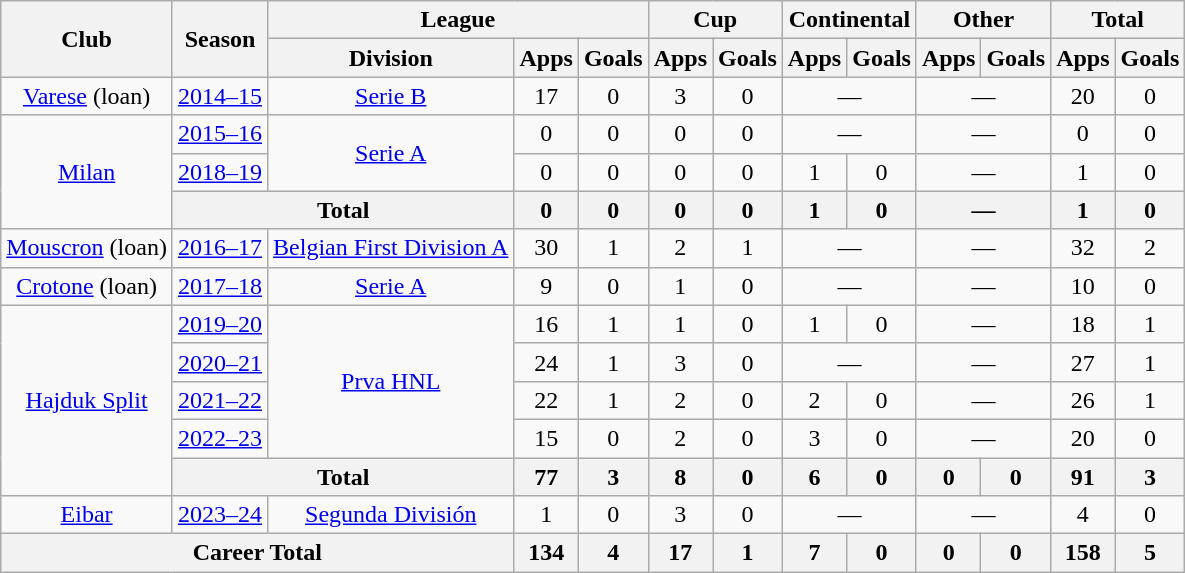<table class="wikitable" style="text-align: center;">
<tr>
<th rowspan=2>Club</th>
<th rowspan=2>Season</th>
<th colspan=3>League</th>
<th colspan=2>Cup</th>
<th colspan=2>Continental</th>
<th colspan=2>Other</th>
<th colspan=2>Total</th>
</tr>
<tr>
<th>Division</th>
<th>Apps</th>
<th>Goals</th>
<th>Apps</th>
<th>Goals</th>
<th>Apps</th>
<th>Goals</th>
<th>Apps</th>
<th>Goals</th>
<th>Apps</th>
<th>Goals</th>
</tr>
<tr>
<td><a href='#'>Varese</a> (loan)</td>
<td><a href='#'>2014–15</a></td>
<td><a href='#'>Serie B</a></td>
<td>17</td>
<td>0</td>
<td>3</td>
<td>0</td>
<td colspan="2">—</td>
<td colspan="2">—</td>
<td>20</td>
<td>0</td>
</tr>
<tr>
<td rowspan="3"><a href='#'>Milan</a></td>
<td><a href='#'>2015–16</a></td>
<td rowspan="2"><a href='#'>Serie A</a></td>
<td>0</td>
<td>0</td>
<td>0</td>
<td>0</td>
<td colspan="2">—</td>
<td colspan="2">—</td>
<td>0</td>
<td>0</td>
</tr>
<tr>
<td><a href='#'>2018–19</a></td>
<td>0</td>
<td>0</td>
<td>0</td>
<td>0</td>
<td>1</td>
<td>0</td>
<td colspan="2">—</td>
<td>1</td>
<td>0</td>
</tr>
<tr>
<th colspan="2">Total</th>
<th>0</th>
<th>0</th>
<th>0</th>
<th>0</th>
<th>1</th>
<th>0</th>
<th colspan="2">—</th>
<th>1</th>
<th>0</th>
</tr>
<tr>
<td><a href='#'>Mouscron</a> (loan)</td>
<td><a href='#'>2016–17</a></td>
<td><a href='#'>Belgian First Division A</a></td>
<td>30</td>
<td>1</td>
<td>2</td>
<td>1</td>
<td colspan="2">—</td>
<td colspan="2">—</td>
<td>32</td>
<td>2</td>
</tr>
<tr>
<td><a href='#'>Crotone</a> (loan)</td>
<td><a href='#'>2017–18</a></td>
<td><a href='#'>Serie A</a></td>
<td>9</td>
<td>0</td>
<td>1</td>
<td>0</td>
<td colspan="2">—</td>
<td colspan="2">—</td>
<td>10</td>
<td>0</td>
</tr>
<tr>
<td rowspan="5"><a href='#'>Hajduk Split</a></td>
<td><a href='#'>2019–20</a></td>
<td rowspan="4"><a href='#'>Prva HNL</a></td>
<td>16</td>
<td>1</td>
<td>1</td>
<td>0</td>
<td>1</td>
<td>0</td>
<td colspan="2">—</td>
<td>18</td>
<td>1</td>
</tr>
<tr>
<td><a href='#'>2020–21</a></td>
<td>24</td>
<td>1</td>
<td>3</td>
<td>0</td>
<td colspan="2">—</td>
<td colspan="2">—</td>
<td>27</td>
<td>1</td>
</tr>
<tr>
<td><a href='#'>2021–22</a></td>
<td>22</td>
<td>1</td>
<td>2</td>
<td>0</td>
<td>2</td>
<td>0</td>
<td colspan="2">—</td>
<td>26</td>
<td>1</td>
</tr>
<tr>
<td><a href='#'>2022–23</a></td>
<td>15</td>
<td>0</td>
<td>2</td>
<td>0</td>
<td>3</td>
<td>0</td>
<td colspan="2">—</td>
<td>20</td>
<td>0</td>
</tr>
<tr>
<th colspan="2">Total</th>
<th>77</th>
<th>3</th>
<th>8</th>
<th>0</th>
<th>6</th>
<th>0</th>
<th>0</th>
<th>0</th>
<th>91</th>
<th>3</th>
</tr>
<tr>
<td><a href='#'>Eibar</a></td>
<td><a href='#'>2023–24</a></td>
<td><a href='#'>Segunda División</a></td>
<td>1</td>
<td>0</td>
<td>3</td>
<td>0</td>
<td colspan="2">—</td>
<td colspan="2">—</td>
<td>4</td>
<td>0</td>
</tr>
<tr>
<th colspan="3">Career Total</th>
<th>134</th>
<th>4</th>
<th>17</th>
<th>1</th>
<th>7</th>
<th>0</th>
<th>0</th>
<th>0</th>
<th>158</th>
<th>5</th>
</tr>
</table>
